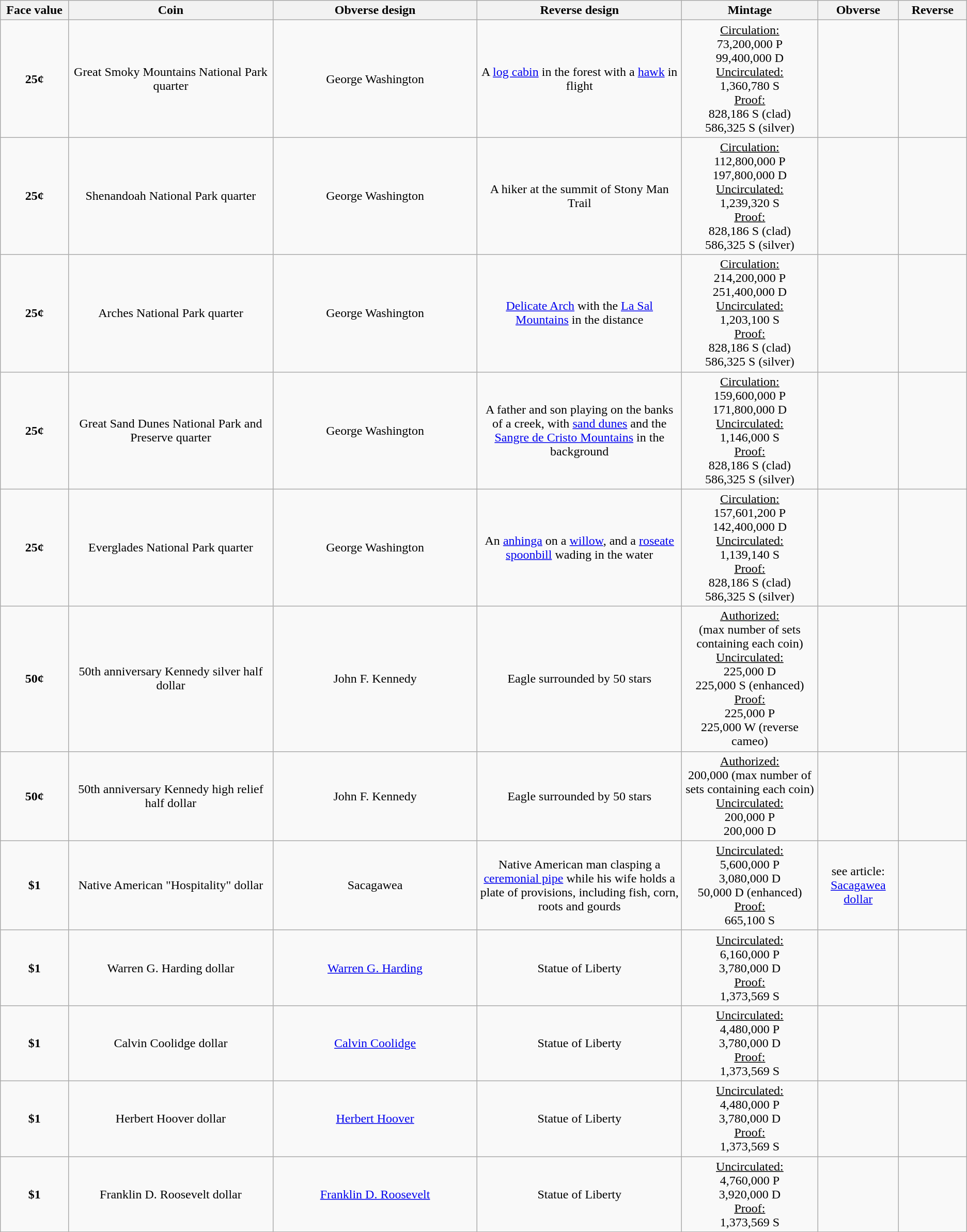<table class="wikitable">
<tr>
<th width="5%">Face value</th>
<th width="15%">Coin</th>
<th width="15%">Obverse design</th>
<th width="15%">Reverse design</th>
<th width="10%">Mintage</th>
<th width="5%">Obverse</th>
<th width="5%">Reverse</th>
</tr>
<tr>
<td align="center"><strong>25¢</strong></td>
<td align="center">Great Smoky Mountains National Park quarter</td>
<td align="center">George Washington</td>
<td align="center">A <a href='#'>log cabin</a> in the forest with a <a href='#'>hawk</a> in flight</td>
<td align="center"><u>Circulation:</u><br>73,200,000 P<br>99,400,000 D<br><u>Uncirculated:</u><br>1,360,780 S<br><u>Proof:</u><br>828,186 S (clad)<br>586,325 S (silver)</td>
<td></td>
<td></td>
</tr>
<tr>
<td align="center"><strong>25¢</strong></td>
<td align="center">Shenandoah National Park quarter</td>
<td align="center">George Washington</td>
<td align="center">A hiker at the summit of Stony Man Trail</td>
<td align="center"><u>Circulation:</u><br>112,800,000 P<br>197,800,000 D<br><u>Uncirculated:</u><br>1,239,320 S<br><u>Proof:</u><br>828,186 S (clad)<br>586,325 S (silver)</td>
<td></td>
<td></td>
</tr>
<tr>
<td align="center"><strong>25¢</strong></td>
<td align="center">Arches National Park quarter</td>
<td align="center">George Washington</td>
<td align="center"><a href='#'>Delicate Arch</a> with the <a href='#'>La Sal Mountains</a> in the distance</td>
<td align="center"><u>Circulation:</u><br>214,200,000 P<br>251,400,000 D<br><u>Uncirculated:</u><br>1,203,100 S<br><u>Proof:</u><br>828,186 S (clad)<br>586,325 S (silver)</td>
<td></td>
<td></td>
</tr>
<tr>
<td align="center"><strong>25¢</strong></td>
<td align="center">Great Sand Dunes National Park and Preserve quarter</td>
<td align="center">George Washington</td>
<td align="center">A father and son playing on the banks of a creek, with <a href='#'>sand dunes</a> and the <a href='#'>Sangre de Cristo Mountains</a> in the background</td>
<td align="center"><u>Circulation:</u><br>159,600,000 P<br>171,800,000 D<br><u>Uncirculated:</u><br>1,146,000 S<br><u>Proof:</u><br>828,186 S (clad)<br>586,325 S (silver)</td>
<td></td>
<td></td>
</tr>
<tr>
<td align="center"><strong>25¢</strong></td>
<td align="center">Everglades National Park quarter</td>
<td align="center">George Washington</td>
<td align="center">An <a href='#'>anhinga</a> on a <a href='#'>willow</a>, and a <a href='#'>roseate spoonbill</a> wading in the water</td>
<td align="center"><u>Circulation:</u><br>157,601,200 P<br>142,400,000 D<br><u>Uncirculated:</u><br>1,139,140 S<br><u>Proof:</u><br>828,186 S (clad)<br>586,325 S (silver)</td>
<td></td>
<td></td>
</tr>
<tr>
<td align="center"><strong>50¢</strong></td>
<td align="center">50th anniversary Kennedy silver half dollar </td>
<td align="center">John F. Kennedy</td>
<td align="center">Eagle surrounded by 50 stars</td>
<td align="center"><u>Authorized:</u><br> (max number of sets containing each coin)<br><u>Uncirculated:</u><br>225,000 D<br>225,000 S (enhanced)<br><u>Proof:</u><br>225,000 P<br>225,000 W (reverse cameo)</td>
<td></td>
<td></td>
</tr>
<tr>
<td align="center"><strong>50¢</strong></td>
<td align="center">50th anniversary Kennedy high relief half dollar </td>
<td align="center">John F. Kennedy</td>
<td align="center">Eagle surrounded by 50 stars</td>
<td align="center"><u>Authorized:</u><br>200,000 (max number of sets containing each coin)<br><u>Uncirculated:</u><br>200,000 P<br>200,000 D</td>
<td></td>
<td></td>
</tr>
<tr>
<td align="center"><strong>$1</strong></td>
<td align="center">Native American "Hospitality" dollar </td>
<td align="center">Sacagawea</td>
<td align="center">Native American man clasping a <a href='#'>ceremonial pipe</a> while his wife holds a plate of provisions, including fish, corn, roots and gourds</td>
<td align="center"><u>Uncirculated:</u><br>5,600,000 P<br>3,080,000 D<br>50,000 D (enhanced)<br><u>Proof:</u><br>665,100 S</td>
<td align="center">see article: <a href='#'>Sacagawea dollar</a></td>
<td></td>
</tr>
<tr>
<td align="center"><strong>$1</strong></td>
<td align="center">Warren G. Harding dollar </td>
<td align="center"><a href='#'>Warren G. Harding</a></td>
<td align="center">Statue of Liberty</td>
<td align="center"><u>Uncirculated:</u><br>6,160,000 P<br>3,780,000 D<br><u>Proof:</u><br>1,373,569 S</td>
<td></td>
<td></td>
</tr>
<tr>
<td align="center"><strong>$1</strong></td>
<td align="center">Calvin Coolidge dollar </td>
<td align="center"><a href='#'>Calvin Coolidge</a></td>
<td align="center">Statue of Liberty</td>
<td align="center"><u>Uncirculated:</u><br>4,480,000 P<br>3,780,000 D<br><u>Proof:</u><br>1,373,569 S</td>
<td></td>
<td></td>
</tr>
<tr>
<td align="center"><strong>$1</strong></td>
<td align="center">Herbert Hoover dollar </td>
<td align="center"><a href='#'>Herbert Hoover</a></td>
<td align="center">Statue of Liberty</td>
<td align="center"><u>Uncirculated:</u><br>4,480,000 P<br>3,780,000 D<br><u>Proof:</u><br>1,373,569 S</td>
<td></td>
<td></td>
</tr>
<tr>
<td align="center"><strong>$1</strong></td>
<td align="center">Franklin D. Roosevelt dollar </td>
<td align="center"><a href='#'>Franklin D. Roosevelt</a></td>
<td align="center">Statue of Liberty</td>
<td align="center"><u>Uncirculated:</u><br>4,760,000 P<br>3,920,000 D<br><u>Proof:</u><br>1,373,569 S</td>
<td></td>
<td></td>
</tr>
</table>
